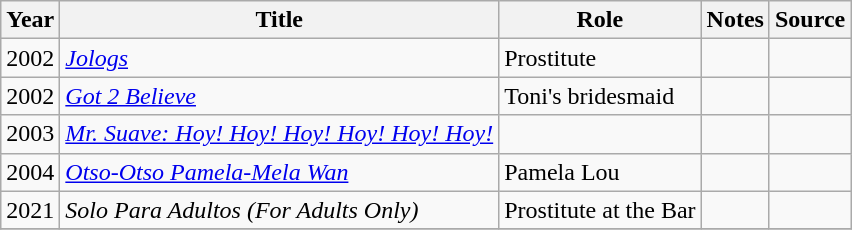<table class="wikitable sortable" >
<tr>
<th>Year</th>
<th>Title</th>
<th>Role</th>
<th class="unsortable">Notes </th>
<th class="unsortable">Source </th>
</tr>
<tr>
<td>2002</td>
<td><em><a href='#'>Jologs</a></em></td>
<td>Prostitute</td>
<td></td>
<td></td>
</tr>
<tr>
<td>2002</td>
<td><em><a href='#'>Got 2 Believe</a></em></td>
<td>Toni's bridesmaid</td>
<td></td>
<td></td>
</tr>
<tr>
<td>2003</td>
<td><em><a href='#'>Mr. Suave: Hoy! Hoy! Hoy! Hoy! Hoy! Hoy!</a></em></td>
<td></td>
<td></td>
<td></td>
</tr>
<tr>
<td>2004</td>
<td><em><a href='#'>Otso-Otso Pamela-Mela Wan</a></em></td>
<td>Pamela Lou</td>
<td></td>
<td></td>
</tr>
<tr>
<td>2021</td>
<td><em>Solo Para Adultos (For Adults Only)</em></td>
<td>Prostitute at the Bar</td>
<td></td>
<td></td>
</tr>
<tr>
</tr>
</table>
